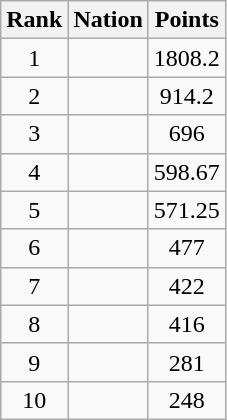<table class="wikitable sortable">
<tr>
<th>Rank</th>
<th>Nation</th>
<th>Points</th>
</tr>
<tr>
<td align=center>1</td>
<td></td>
<td align=center>1808.2</td>
</tr>
<tr>
<td align=center>2</td>
<td></td>
<td align=center>914.2</td>
</tr>
<tr>
<td align=center>3</td>
<td></td>
<td align=center>696</td>
</tr>
<tr>
<td align=center>4</td>
<td></td>
<td align=center>598.67</td>
</tr>
<tr>
<td align=center>5</td>
<td></td>
<td align=center>571.25</td>
</tr>
<tr>
<td align=center>6</td>
<td></td>
<td align=center>477</td>
</tr>
<tr>
<td align=center>7</td>
<td></td>
<td align=center>422</td>
</tr>
<tr>
<td align=center>8</td>
<td></td>
<td align=center>416</td>
</tr>
<tr>
<td align=center>9</td>
<td></td>
<td align=center>281</td>
</tr>
<tr>
<td align=center>10</td>
<td></td>
<td align=center>248</td>
</tr>
</table>
